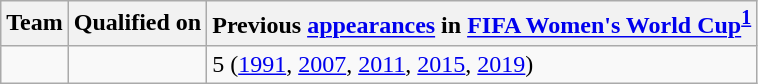<table class="wikitable sortable">
<tr>
<th>Team</th>
<th>Qualified on</th>
<th data-sort-type="number">Previous <a href='#'>appearances</a> in <a href='#'>FIFA Women's World Cup</a><sup><a href='#'>1</a></sup></th>
</tr>
<tr>
<td></td>
<td></td>
<td>5 (<a href='#'>1991</a>, <a href='#'>2007</a>, <a href='#'>2011</a>, <a href='#'>2015</a>, <a href='#'>2019</a>)</td>
</tr>
</table>
